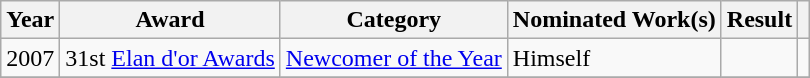<table class="wikitable">
<tr>
<th>Year</th>
<th>Award</th>
<th>Category</th>
<th>Nominated Work(s)</th>
<th>Result</th>
<th></th>
</tr>
<tr>
<td>2007</td>
<td>31st <a href='#'>Elan d'or Awards</a></td>
<td><a href='#'>Newcomer of the Year</a></td>
<td>Himself</td>
<td></td>
<td></td>
</tr>
<tr>
</tr>
</table>
